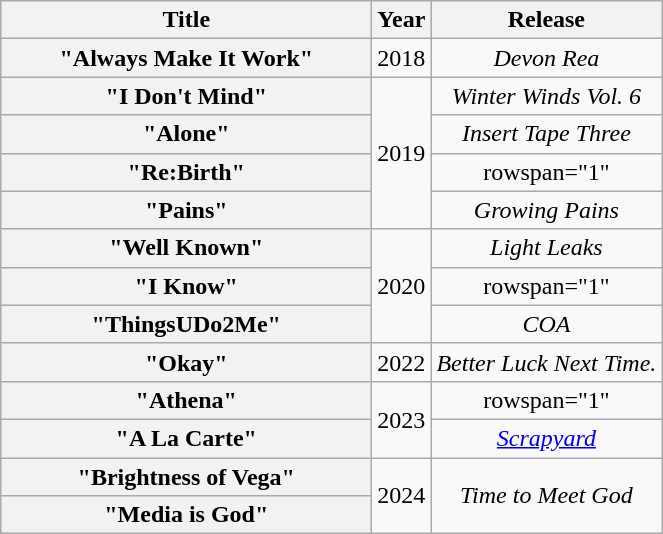<table class="wikitable plainrowheaders" style="text-align:center;">
<tr>
<th scope="col" style="width:15em;">Title</th>
<th scope="col">Year</th>
<th scope="col">Release</th>
</tr>
<tr>
<th scope="row">"Always Make It Work"<br></th>
<td>2018</td>
<td><em>Devon Rea</em></td>
</tr>
<tr>
<th scope="row">"I Don't Mind"<br></th>
<td rowspan="4">2019</td>
<td><em>Winter Winds Vol. 6</em></td>
</tr>
<tr>
<th scope="row">"Alone"<br></th>
<td><em>Insert Tape Three</em></td>
</tr>
<tr>
<th scope="row">"Re:Birth"<br></th>
<td>rowspan="1" </td>
</tr>
<tr>
<th scope="row">"Pains"<br></th>
<td><em>Growing Pains</em></td>
</tr>
<tr>
<th scope="row">"Well Known"<br></th>
<td rowspan="3">2020</td>
<td><em>Light Leaks</em></td>
</tr>
<tr>
<th scope="row">"I Know"<br></th>
<td>rowspan="1" </td>
</tr>
<tr>
<th scope="row">"ThingsUDo2Me"<br></th>
<td><em>COA</em></td>
</tr>
<tr>
<th scope="row">"Okay"<br></th>
<td>2022</td>
<td><em>Better Luck Next Time.</em></td>
</tr>
<tr>
<th scope="row">"Athena"<br></th>
<td rowspan="2">2023</td>
<td>rowspan="1" </td>
</tr>
<tr>
<th scope="row">"A La Carte"<br></th>
<td><em><a href='#'>Scrapyard</a></em></td>
</tr>
<tr>
<th scope="row">"Brightness of Vega"<br></th>
<td rowspan="2">2024</td>
<td rowspan="2"><em>Time to Meet God</em></td>
</tr>
<tr>
<th scope="row">"Media is God"<br></th>
</tr>
</table>
